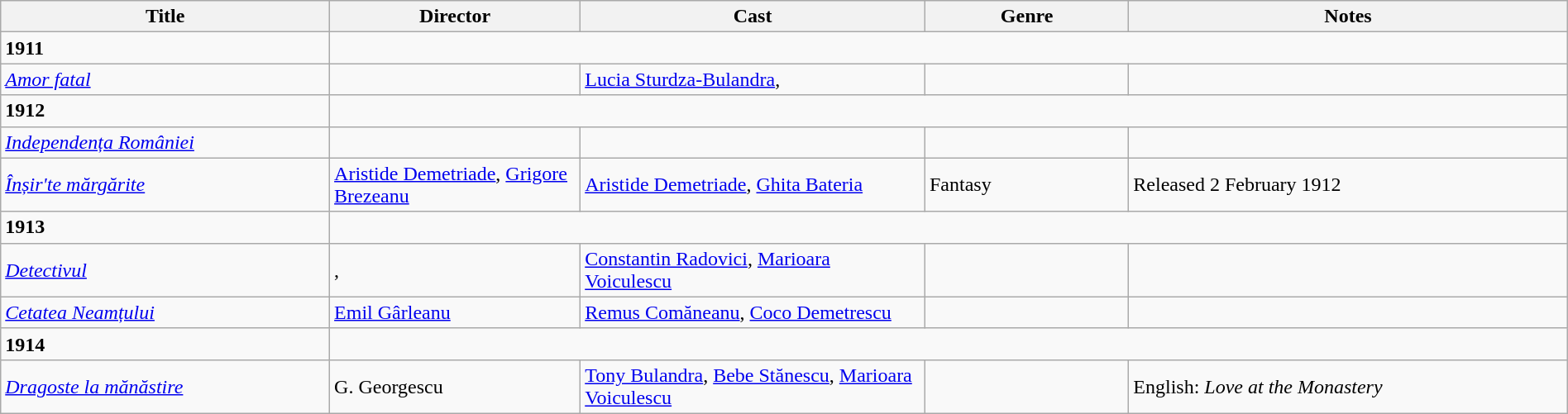<table class="wikitable" width= "100%">
<tr>
<th width=21%>Title</th>
<th width=16%>Director</th>
<th width=22%>Cast</th>
<th width=13%>Genre</th>
<th width=28%>Notes</th>
</tr>
<tr>
<td><strong>1911</strong></td>
</tr>
<tr>
<td><em><a href='#'>Amor fatal</a></em></td>
<td></td>
<td><a href='#'>Lucia Sturdza-Bulandra</a>, </td>
<td></td>
<td></td>
</tr>
<tr>
<td><strong>1912</strong></td>
</tr>
<tr>
<td><em><a href='#'>Independența României</a></em></td>
<td></td>
<td></td>
<td></td>
<td></td>
</tr>
<tr>
<td><em><a href='#'>Înșir'te mărgărite</a></em></td>
<td><a href='#'>Aristide Demetriade</a>, <a href='#'>Grigore Brezeanu</a></td>
<td><a href='#'>Aristide Demetriade</a>, <a href='#'>Ghita Bateria</a></td>
<td>Fantasy</td>
<td>Released 2 February 1912</td>
</tr>
<tr>
<td><strong>1913</strong></td>
</tr>
<tr>
<td><em><a href='#'>Detectivul</a></em></td>
<td>, </td>
<td><a href='#'>Constantin Radovici</a>, <a href='#'>Marioara Voiculescu</a></td>
<td></td>
<td></td>
</tr>
<tr>
<td><em><a href='#'>Cetatea Neamțului</a></em></td>
<td><a href='#'>Emil Gârleanu</a></td>
<td><a href='#'>Remus Comăneanu</a>, <a href='#'>Coco Demetrescu</a></td>
<td></td>
<td></td>
</tr>
<tr>
<td><strong>1914</strong></td>
</tr>
<tr>
<td><em><a href='#'>Dragoste la mănăstire</a></em></td>
<td>G. Georgescu</td>
<td><a href='#'>Tony Bulandra</a>, <a href='#'>Bebe Stănescu</a>, <a href='#'>Marioara Voiculescu</a></td>
<td></td>
<td>English: <em>Love at the Monastery</em></td>
</tr>
</table>
